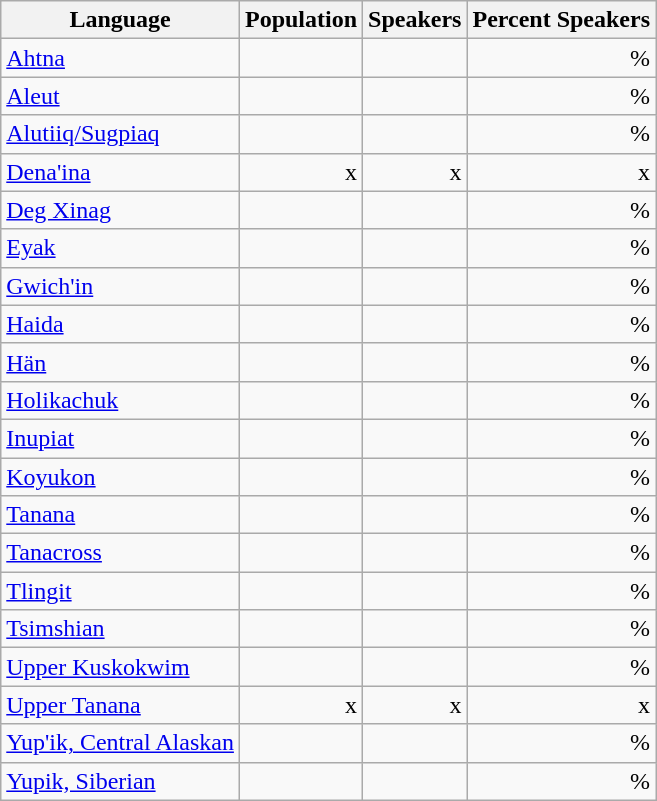<table class="wikitable sortable">
<tr>
<th>Language</th>
<th>Population</th>
<th>Speakers</th>
<th>Percent Speakers</th>
</tr>
<tr>
<td><a href='#'>Ahtna</a></td>
<td align=right></td>
<td align=right></td>
<td align=right>%</td>
</tr>
<tr>
<td><a href='#'>Aleut</a></td>
<td align=right></td>
<td align=right></td>
<td align=right>%</td>
</tr>
<tr>
<td><a href='#'>Alutiiq/Sugpiaq</a></td>
<td align=right></td>
<td align=right></td>
<td align=right>%</td>
</tr>
<tr class="sortbottom">
<td><a href='#'>Dena'ina</a></td>
<td align=right>x</td>
<td align=right>x</td>
<td align=right>x</td>
</tr>
<tr>
<td><a href='#'>Deg Xinag</a></td>
<td align=right></td>
<td align=right></td>
<td align=right>%</td>
</tr>
<tr>
<td><a href='#'>Eyak</a></td>
<td align=right></td>
<td align=right></td>
<td align=right>%</td>
</tr>
<tr>
<td><a href='#'>Gwich'in</a></td>
<td align=right></td>
<td align=right></td>
<td align=right>%</td>
</tr>
<tr>
<td><a href='#'>Haida</a></td>
<td align=right></td>
<td align=right></td>
<td align=right>%</td>
</tr>
<tr>
<td><a href='#'>Hän</a></td>
<td align=right></td>
<td align=right></td>
<td align=right>%</td>
</tr>
<tr>
<td><a href='#'>Holikachuk</a></td>
<td align=right></td>
<td align=right></td>
<td align=right>%</td>
</tr>
<tr>
<td><a href='#'>Inupiat</a></td>
<td align=right></td>
<td align=right></td>
<td align=right>%</td>
</tr>
<tr>
<td><a href='#'>Koyukon</a></td>
<td align=right></td>
<td align=right></td>
<td align=right>%</td>
</tr>
<tr>
<td><a href='#'>Tanana</a></td>
<td align=right></td>
<td align=right></td>
<td align=right>%</td>
</tr>
<tr>
<td><a href='#'>Tanacross</a></td>
<td align=right></td>
<td align=right></td>
<td align=right>%</td>
</tr>
<tr>
<td><a href='#'>Tlingit</a></td>
<td align=right></td>
<td align=right></td>
<td align=right>%</td>
</tr>
<tr>
<td><a href='#'>Tsimshian</a></td>
<td align=right></td>
<td align=right></td>
<td align=right>%</td>
</tr>
<tr>
<td><a href='#'>Upper Kuskokwim</a></td>
<td align=right></td>
<td align=right></td>
<td align=right>%</td>
</tr>
<tr class="sortbottom">
<td><a href='#'>Upper Tanana</a></td>
<td align=right>x</td>
<td align=right>x</td>
<td align=right>x</td>
</tr>
<tr>
<td><a href='#'>Yup'ik, Central Alaskan</a></td>
<td align=right></td>
<td align=right></td>
<td align=right>%</td>
</tr>
<tr>
<td><a href='#'>Yupik, Siberian</a></td>
<td align=right></td>
<td align=right></td>
<td align=right>%</td>
</tr>
</table>
